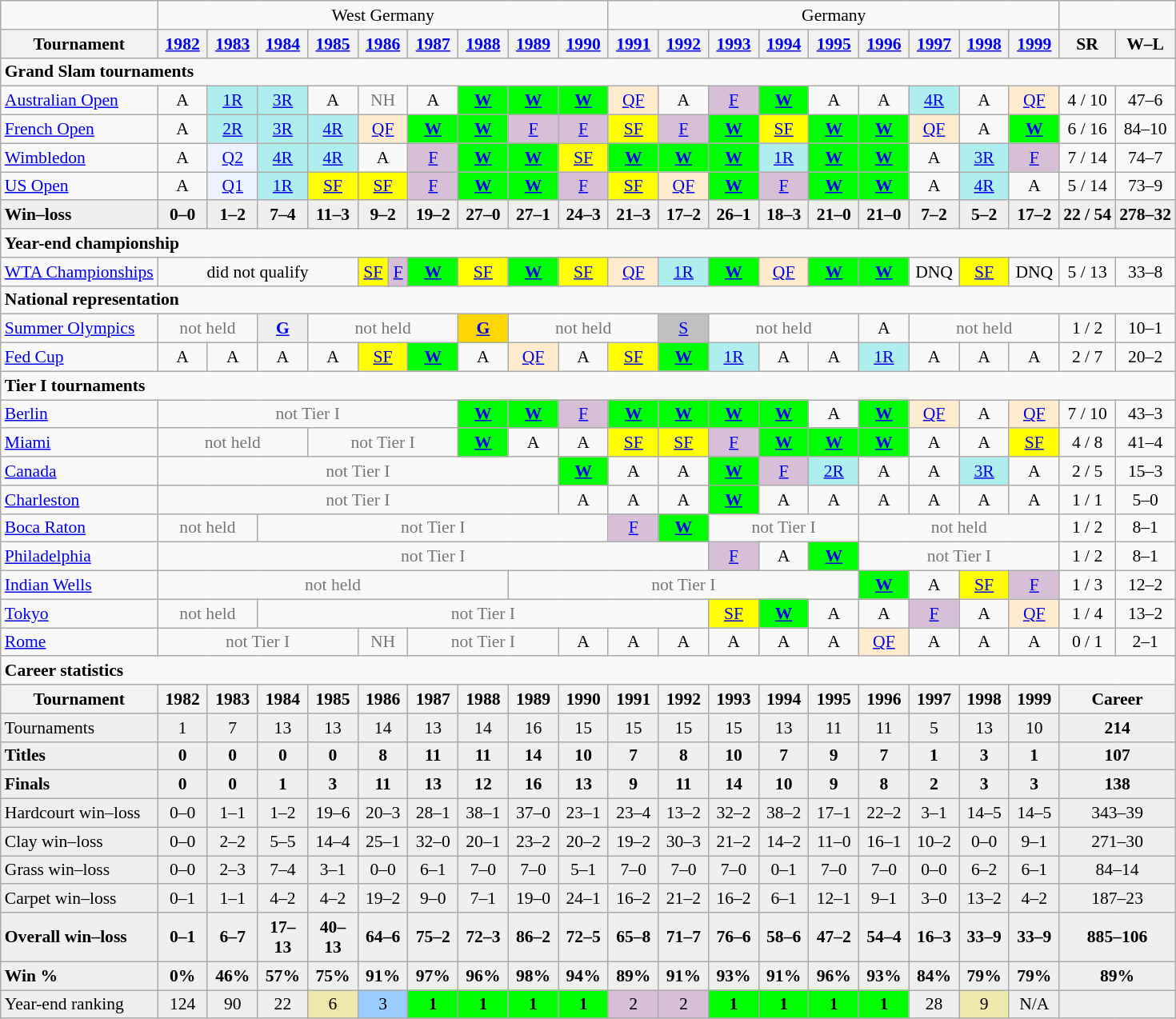<table class="wikitable nowrap" style="font-size:90%; text-align:center">
<tr>
<td colspan="1"></td>
<td colspan="10">West Germany</td>
<td colspan="9">Germany</td>
<td colspan="2"></td>
</tr>
<tr>
<th>Tournament</th>
<th width=35><a href='#'>1982</a></th>
<th width=35><a href='#'>1983</a></th>
<th width=35><a href='#'>1984</a></th>
<th width=35><a href='#'>1985</a></th>
<th width=35 colspan=2><a href='#'>1986</a></th>
<th width=35><a href='#'>1987</a></th>
<th width=35><a href='#'>1988</a></th>
<th width=35><a href='#'>1989</a></th>
<th width=35><a href='#'>1990</a></th>
<th width=35><a href='#'>1991</a></th>
<th width=35><a href='#'>1992</a></th>
<th width=35><a href='#'>1993</a></th>
<th width=35><a href='#'>1994</a></th>
<th width=35><a href='#'>1995</a></th>
<th width=35><a href='#'>1996</a></th>
<th width=35><a href='#'>1997</a></th>
<th width=35><a href='#'>1998</a></th>
<th width=35><a href='#'>1999</a></th>
<th>SR</th>
<th>W–L</th>
</tr>
<tr>
<td colspan=22 align=left><strong>Grand Slam tournaments</strong></td>
</tr>
<tr>
<td align=left><a href='#'>Australian Open</a></td>
<td>A</td>
<td bgcolor=afeeee><a href='#'>1R</a></td>
<td bgcolor=afeeee><a href='#'>3R</a></td>
<td>A</td>
<td style=color:#767676 colspan=2>NH</td>
<td>A</td>
<td bgcolor=lime><strong><a href='#'>W</a></strong></td>
<td bgcolor=lime><strong><a href='#'>W</a></strong></td>
<td bgcolor=lime><strong><a href='#'>W</a></strong></td>
<td bgcolor=ffebcd><a href='#'>QF</a></td>
<td>A</td>
<td bgcolor=thistle><a href='#'>F</a></td>
<td bgcolor=lime><strong><a href='#'>W</a></strong></td>
<td>A</td>
<td>A</td>
<td bgcolor=afeeee><a href='#'>4R</a></td>
<td>A</td>
<td bgcolor=ffebcd><a href='#'>QF</a></td>
<td>4 / 10</td>
<td>47–6</td>
</tr>
<tr>
<td align=left><a href='#'>French Open</a></td>
<td>A</td>
<td bgcolor=afeeee><a href='#'>2R</a></td>
<td bgcolor=afeeee><a href='#'>3R</a></td>
<td bgcolor=afeeee><a href='#'>4R</a></td>
<td bgcolor=ffebcd colspan=2><a href='#'>QF</a></td>
<td bgcolor=lime><strong><a href='#'>W</a></strong></td>
<td bgcolor=lime><strong><a href='#'>W</a></strong></td>
<td bgcolor=thistle><a href='#'>F</a></td>
<td bgcolor=thistle><a href='#'>F</a></td>
<td bgcolor=yellow><a href='#'>SF</a></td>
<td bgcolor=thistle><a href='#'>F</a></td>
<td bgcolor=lime><strong><a href='#'>W</a></strong></td>
<td bgcolor=yellow><a href='#'>SF</a></td>
<td bgcolor=lime><strong><a href='#'>W</a></strong></td>
<td bgcolor=lime><strong><a href='#'>W</a></strong></td>
<td bgcolor=ffebcd><a href='#'>QF</a></td>
<td>A</td>
<td bgcolor=lime><strong><a href='#'>W</a></strong></td>
<td>6 / 16</td>
<td>84–10</td>
</tr>
<tr>
<td align=left><a href='#'>Wimbledon</a></td>
<td>A</td>
<td bgcolor=ecf2ff><a href='#'>Q2</a></td>
<td bgcolor=afeeee><a href='#'>4R</a></td>
<td bgcolor=afeeee><a href='#'>4R</a></td>
<td colspan=2>A</td>
<td bgcolor=thistle><a href='#'>F</a></td>
<td bgcolor=lime><strong><a href='#'>W</a></strong></td>
<td bgcolor=lime><strong><a href='#'>W</a></strong></td>
<td bgcolor=yellow><a href='#'>SF</a></td>
<td bgcolor=lime><strong><a href='#'>W</a></strong></td>
<td bgcolor=lime><strong><a href='#'>W</a></strong></td>
<td bgcolor=lime><strong><a href='#'>W</a></strong></td>
<td bgcolor=afeeee><a href='#'>1R</a></td>
<td bgcolor=lime><strong><a href='#'>W</a></strong></td>
<td bgcolor=lime><strong><a href='#'>W</a></strong></td>
<td>A</td>
<td bgcolor=afeeee><a href='#'>3R</a></td>
<td bgcolor=thistle><a href='#'>F</a></td>
<td>7 / 14</td>
<td>74–7</td>
</tr>
<tr>
<td align=left><a href='#'>US Open</a></td>
<td>A</td>
<td bgcolor=ecf2ff><a href='#'>Q1</a></td>
<td bgcolor=afeeee><a href='#'>1R</a></td>
<td bgcolor=yellow><a href='#'>SF</a></td>
<td bgcolor=yellow colspan=2><a href='#'>SF</a></td>
<td bgcolor=thistle><a href='#'>F</a></td>
<td bgcolor=lime><strong><a href='#'>W</a></strong></td>
<td bgcolor=lime><strong><a href='#'>W</a></strong></td>
<td bgcolor=thistle><a href='#'>F</a></td>
<td bgcolor=yellow><a href='#'>SF</a></td>
<td bgcolor=ffebcd><a href='#'>QF</a></td>
<td bgcolor=lime><strong><a href='#'>W</a></strong></td>
<td bgcolor=thistle><a href='#'>F</a></td>
<td bgcolor=lime><strong><a href='#'>W</a></strong></td>
<td bgcolor=lime><strong><a href='#'>W</a></strong></td>
<td>A</td>
<td bgcolor=afeeee><a href='#'>4R</a></td>
<td>A</td>
<td>5 / 14</td>
<td>73–9</td>
</tr>
<tr style="font-weight:bold; background:#efefef;">
<td style=text-align:left>Win–loss</td>
<td>0–0</td>
<td>1–2</td>
<td>7–4</td>
<td>11–3</td>
<td colspan=2>9–2</td>
<td>19–2</td>
<td>27–0</td>
<td>27–1</td>
<td>24–3</td>
<td>21–3</td>
<td>17–2</td>
<td>26–1</td>
<td>18–3</td>
<td>21–0</td>
<td>21–0</td>
<td>7–2</td>
<td>5–2</td>
<td>17–2</td>
<td>22 / 54</td>
<td>278–32</td>
</tr>
<tr>
<td colspan=22 align=left><strong>Year-end championship</strong></td>
</tr>
<tr>
<td align=left><a href='#'>WTA Championships</a></td>
<td colspan=4>did not qualify</td>
<td bgcolor=yellow><a href='#'>SF</a></td>
<td bgcolor=thistle><a href='#'>F</a></td>
<td bgcolor=lime><strong><a href='#'>W</a></strong></td>
<td bgcolor=yellow><a href='#'>SF</a></td>
<td bgcolor=lime><strong><a href='#'>W</a></strong></td>
<td bgcolor=yellow><a href='#'>SF</a></td>
<td bgcolor=ffebcd><a href='#'>QF</a></td>
<td bgcolor=afeeee><a href='#'>1R</a></td>
<td bgcolor=lime><strong><a href='#'>W</a></strong></td>
<td bgcolor=ffebcd><a href='#'>QF</a></td>
<td bgcolor=lime><strong><a href='#'>W</a></strong></td>
<td bgcolor=lime><strong><a href='#'>W</a></strong></td>
<td>DNQ</td>
<td bgcolor=yellow><a href='#'>SF</a></td>
<td>DNQ</td>
<td>5 / 13</td>
<td>33–8</td>
</tr>
<tr>
<td colspan=22 align=left><strong>National representation</strong></td>
</tr>
<tr>
<td align=left><a href='#'>Summer Olympics</a></td>
<td colspan=2 style=color:#767676>not held</td>
<td bgcolor=eeeeee><strong><a href='#'>G</a></strong></td>
<td colspan=4 style=color:#767676>not held</td>
<td bgcolor=Gold><strong><a href='#'>G</a></strong></td>
<td colspan=3 style=color:#767676>not held</td>
<td bgcolor=Silver><a href='#'>S</a></td>
<td colspan=3 style=color:#767676>not held</td>
<td>A</td>
<td colspan=3 style=color:#767676>not held</td>
<td>1 / 2</td>
<td>10–1</td>
</tr>
<tr>
<td align=left><a href='#'>Fed Cup</a></td>
<td>A</td>
<td>A</td>
<td>A</td>
<td>A</td>
<td bgcolor=yellow colspan=2><a href='#'>SF</a></td>
<td bgcolor=lime><strong><a href='#'>W</a></strong></td>
<td>A</td>
<td bgcolor=ffebcd><a href='#'>QF</a></td>
<td>A</td>
<td bgcolor=yellow><a href='#'>SF</a></td>
<td bgcolor=lime><strong><a href='#'>W</a></strong></td>
<td bgcolor=afeeee><a href='#'>1R</a></td>
<td>A</td>
<td>A</td>
<td bgcolor=afeeee><a href='#'>1R</a></td>
<td>A</td>
<td>A</td>
<td>A</td>
<td>2 / 7</td>
<td>20–2</td>
</tr>
<tr>
<td colspan=22 align=left><strong>Tier I tournaments</strong></td>
</tr>
<tr>
<td align=left><a href='#'>Berlin</a></td>
<td colspan=7 style=color:#767676>not Tier I</td>
<td bgcolor=lime><strong><a href='#'>W</a></strong></td>
<td bgcolor=lime><strong><a href='#'>W</a></strong></td>
<td bgcolor=thistle><a href='#'>F</a></td>
<td bgcolor=lime><strong><a href='#'>W</a></strong></td>
<td bgcolor=lime><strong><a href='#'>W</a></strong></td>
<td bgcolor=lime><strong><a href='#'>W</a></strong></td>
<td bgcolor=lime><strong><a href='#'>W</a></strong></td>
<td>A</td>
<td bgcolor=lime><strong><a href='#'>W</a></strong></td>
<td bgcolor=ffebcd><a href='#'>QF</a></td>
<td>A</td>
<td bgcolor=ffebcd><a href='#'>QF</a></td>
<td>7 / 10</td>
<td>43–3</td>
</tr>
<tr>
<td align=left><a href='#'>Miami</a></td>
<td colspan=3 style=color:#767676>not held</td>
<td colspan=4 style=color:#767676>not Tier I</td>
<td bgcolor=lime><strong><a href='#'>W</a></strong></td>
<td>A</td>
<td>A</td>
<td bgcolor=yellow><a href='#'>SF</a></td>
<td bgcolor=yellow><a href='#'>SF</a></td>
<td bgcolor=thistle><a href='#'>F</a></td>
<td bgcolor=lime><strong><a href='#'>W</a></strong></td>
<td bgcolor=lime><strong><a href='#'>W</a></strong></td>
<td bgcolor=lime><strong><a href='#'>W</a></strong></td>
<td>A</td>
<td>A</td>
<td bgcolor=yellow><a href='#'>SF</a></td>
<td>4 / 8</td>
<td>41–4</td>
</tr>
<tr>
<td align=left><a href='#'>Canada</a></td>
<td colspan=9 style=color:#767676>not Tier I</td>
<td bgcolor=lime><strong><a href='#'>W</a></strong></td>
<td>A</td>
<td>A</td>
<td bgcolor=lime><strong><a href='#'>W</a></strong></td>
<td bgcolor=thistle><a href='#'>F</a></td>
<td bgcolor=afeeee><a href='#'>2R</a></td>
<td>A</td>
<td>A</td>
<td bgcolor=afeeee><a href='#'>3R</a></td>
<td>A</td>
<td>2 / 5</td>
<td>15–3</td>
</tr>
<tr>
<td align=left><a href='#'>Charleston</a></td>
<td colspan=9 style=color:#767676>not Tier I</td>
<td>A</td>
<td>A</td>
<td>A</td>
<td bgcolor=lime><strong><a href='#'>W</a></strong></td>
<td>A</td>
<td>A</td>
<td>A</td>
<td>A</td>
<td>A</td>
<td>A</td>
<td>1 / 1</td>
<td>5–0</td>
</tr>
<tr>
<td align=left><a href='#'>Boca Raton</a></td>
<td colspan=2 style=color:#767676>not held</td>
<td colspan=8 style=color:#767676>not Tier I</td>
<td bgcolor=thistle><a href='#'>F</a></td>
<td bgcolor=lime><strong><a href='#'>W</a></strong></td>
<td colspan=3 style=color:#767676>not Tier I</td>
<td colspan=4 style=color:#767676>not held</td>
<td>1 / 2</td>
<td>8–1</td>
</tr>
<tr>
<td align=left><a href='#'>Philadelphia</a></td>
<td colspan=12 style=color:#767676>not Tier I</td>
<td bgcolor=thistle><a href='#'>F</a></td>
<td>A</td>
<td bgcolor=lime><strong><a href='#'>W</a></strong></td>
<td colspan=4 style=color:#767676>not Tier I</td>
<td>1 / 2</td>
<td>8–1</td>
</tr>
<tr>
<td align=left><a href='#'>Indian Wells</a></td>
<td colspan=8 style=color:#767676>not held</td>
<td colspan=7 style=color:#767676>not Tier I</td>
<td bgcolor=lime><strong><a href='#'>W</a></strong></td>
<td>A</td>
<td bgcolor=yellow><a href='#'>SF</a></td>
<td bgcolor=thistle><a href='#'>F</a></td>
<td>1 / 3</td>
<td>12–2</td>
</tr>
<tr>
<td align=left><a href='#'>Tokyo</a></td>
<td colspan=2 style=color:#767676>not held</td>
<td colspan=10 style=color:#767676>not Tier I</td>
<td bgcolor=yellow><a href='#'>SF</a></td>
<td bgcolor=lime><strong><a href='#'>W</a></strong></td>
<td>A</td>
<td>A</td>
<td bgcolor=thistle><a href='#'>F</a></td>
<td>A</td>
<td bgcolor=ffebcd><a href='#'>QF</a></td>
<td>1 / 4</td>
<td>13–2</td>
</tr>
<tr>
<td align=left><a href='#'>Rome</a></td>
<td colspan=4 style=color:#767676>not Tier I</td>
<td style=color:#767676 colspan=2>NH</td>
<td colspan=3 style=color:#767676>not Tier I</td>
<td>A</td>
<td>A</td>
<td>A</td>
<td>A</td>
<td>A</td>
<td>A</td>
<td bgcolor=ffebcd><a href='#'>QF</a></td>
<td>A</td>
<td>A</td>
<td>A</td>
<td>0 / 1</td>
<td>2–1</td>
</tr>
<tr>
<td colspan=22 align=left><strong>Career statistics</strong></td>
</tr>
<tr>
<th>Tournament</th>
<th>1982</th>
<th>1983</th>
<th>1984</th>
<th>1985</th>
<th colspan=2>1986</th>
<th>1987</th>
<th>1988</th>
<th>1989</th>
<th>1990</th>
<th>1991</th>
<th>1992</th>
<th>1993</th>
<th>1994</th>
<th>1995</th>
<th>1996</th>
<th>1997</th>
<th>1998</th>
<th>1999</th>
<th colspan=2>Career</th>
</tr>
<tr bgcolor=efefef>
<td align=left>Tournaments</td>
<td>1</td>
<td>7</td>
<td>13</td>
<td>13</td>
<td colspan=2>14</td>
<td>13</td>
<td>14</td>
<td>16</td>
<td>15</td>
<td>15</td>
<td>15</td>
<td>15</td>
<td>13</td>
<td>11</td>
<td>11</td>
<td>5</td>
<td>13</td>
<td>10</td>
<td colspan=2><strong>214</strong></td>
</tr>
<tr style="font-weight:bold; background:#efefef;">
<td style=text-align:left>Titles</td>
<td>0</td>
<td>0</td>
<td>0</td>
<td>0</td>
<td colspan=2>8</td>
<td>11</td>
<td>11</td>
<td>14</td>
<td>10</td>
<td>7</td>
<td>8</td>
<td>10</td>
<td>7</td>
<td>9</td>
<td>7</td>
<td>1</td>
<td>3</td>
<td>1</td>
<td colspan="2">107</td>
</tr>
<tr style="font-weight:bold; background:#efefef;">
<td style=text-align:left>Finals</td>
<td>0</td>
<td>0</td>
<td>1</td>
<td>3</td>
<td colspan=2>11</td>
<td>13</td>
<td>12</td>
<td>16</td>
<td>13</td>
<td>9</td>
<td>11</td>
<td>14</td>
<td>10</td>
<td>9</td>
<td>8</td>
<td>2</td>
<td>3</td>
<td>3</td>
<td colspan="2">138</td>
</tr>
<tr bgcolor=efefef>
<td align=left>Hardcourt win–loss</td>
<td>0–0</td>
<td>1–1</td>
<td>1–2</td>
<td>19–6</td>
<td colspan=2>20–3</td>
<td>28–1</td>
<td>38–1</td>
<td>37–0</td>
<td>23–1</td>
<td>23–4</td>
<td>13–2</td>
<td>32–2</td>
<td>38–2</td>
<td>17–1</td>
<td>22–2</td>
<td>3–1</td>
<td>14–5</td>
<td>14–5</td>
<td colspan="2">343–39</td>
</tr>
<tr bgcolor=efefef>
<td align=left>Clay win–loss</td>
<td>0–0</td>
<td>2–2</td>
<td>5–5</td>
<td>14–4</td>
<td colspan=2>25–1</td>
<td>32–0</td>
<td>20–1</td>
<td>23–2</td>
<td>20–2</td>
<td>19–2</td>
<td>30–3</td>
<td>21–2</td>
<td>14–2</td>
<td>11–0</td>
<td>16–1</td>
<td>10–2</td>
<td>0–0</td>
<td>9–1</td>
<td colspan="2">271–30</td>
</tr>
<tr bgcolor=efefef>
<td align=left>Grass win–loss</td>
<td>0–0</td>
<td>2–3</td>
<td>7–4</td>
<td>3–1</td>
<td colspan=2>0–0</td>
<td>6–1</td>
<td>7–0</td>
<td>7–0</td>
<td>5–1</td>
<td>7–0</td>
<td>7–0</td>
<td>7–0</td>
<td>0–1</td>
<td>7–0</td>
<td>7–0</td>
<td>0–0</td>
<td>6–2</td>
<td>6–1</td>
<td colspan="2">84–14</td>
</tr>
<tr bgcolor=efefef>
<td align=left>Carpet win–loss</td>
<td>0–1</td>
<td>1–1</td>
<td>4–2</td>
<td>4–2</td>
<td colspan=2>19–2</td>
<td>9–0</td>
<td>7–1</td>
<td>19–0</td>
<td>24–1</td>
<td>16–2</td>
<td>21–2</td>
<td>16–2</td>
<td>6–1</td>
<td>12–1</td>
<td>9–1</td>
<td>3–0</td>
<td>13–2</td>
<td>4–2</td>
<td colspan="2">187–23</td>
</tr>
<tr style="font-weight:bold; background:#efefef;">
<td style=text-align:left>Overall win–loss</td>
<td>0–1</td>
<td>6–7</td>
<td>17–13</td>
<td>40–13</td>
<td colspan=2>64–6</td>
<td>75–2</td>
<td>72–3</td>
<td>86–2</td>
<td>72–5</td>
<td>65–8</td>
<td>71–7</td>
<td>76–6</td>
<td>58–6</td>
<td>47–2</td>
<td>54–4</td>
<td>16–3</td>
<td>33–9</td>
<td>33–9</td>
<td colspan="2">885–106</td>
</tr>
<tr style="font-weight:bold; background:#efefef;">
<td style=text-align:left>Win %</td>
<td>0%</td>
<td>46%</td>
<td>57%</td>
<td>75%</td>
<td colspan=2>91%</td>
<td>97%</td>
<td>96%</td>
<td>98%</td>
<td>94%</td>
<td>89%</td>
<td>91%</td>
<td>93%</td>
<td>91%</td>
<td>96%</td>
<td>93%</td>
<td>84%</td>
<td>79%</td>
<td>79%</td>
<td colspan="2">89%</td>
</tr>
<tr bgcolor=efefef>
<td align=left>Year-end ranking</td>
<td>124</td>
<td>90</td>
<td>22</td>
<td bgcolor=eee8aa>6</td>
<td bgcolor=99ccff colspan=2>3</td>
<td bgcolor=lime><strong>1</strong></td>
<td bgcolor=lime><strong>1</strong></td>
<td bgcolor=lime><strong>1</strong></td>
<td bgcolor=lime><strong>1</strong></td>
<td bgcolor=thistle>2</td>
<td bgcolor=thistle>2</td>
<td bgcolor=lime><strong>1</strong></td>
<td bgcolor=lime><strong>1</strong></td>
<td bgcolor=lime><strong>1</strong></td>
<td bgcolor=lime><strong>1</strong></td>
<td>28</td>
<td bgcolor=eee8aa>9</td>
<td>N/A</td>
<td colspan="2"></td>
</tr>
</table>
